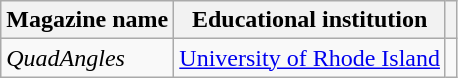<table class="wikitable">
<tr>
<th>Magazine name</th>
<th>Educational institution</th>
<th></th>
</tr>
<tr>
<td><em>QuadAngles</em></td>
<td><a href='#'>University of Rhode Island</a></td>
<td></td>
</tr>
</table>
